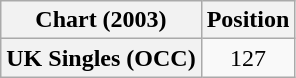<table class="wikitable plainrowheaders" style="text-align:center">
<tr>
<th>Chart (2003)</th>
<th>Position</th>
</tr>
<tr>
<th scope="row">UK Singles (OCC)</th>
<td>127</td>
</tr>
</table>
